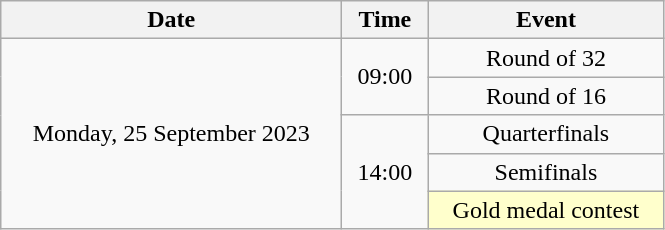<table class = "wikitable" style="text-align:center;">
<tr>
<th width=220>Date</th>
<th width=50>Time</th>
<th width=150>Event</th>
</tr>
<tr>
<td rowspan=5>Monday, 25 September 2023</td>
<td rowspan=2>09:00</td>
<td>Round of 32</td>
</tr>
<tr>
<td>Round of 16</td>
</tr>
<tr>
<td rowspan=3>14:00</td>
<td>Quarterfinals</td>
</tr>
<tr>
<td>Semifinals</td>
</tr>
<tr>
<td bgcolor=ffffcc>Gold medal contest</td>
</tr>
</table>
